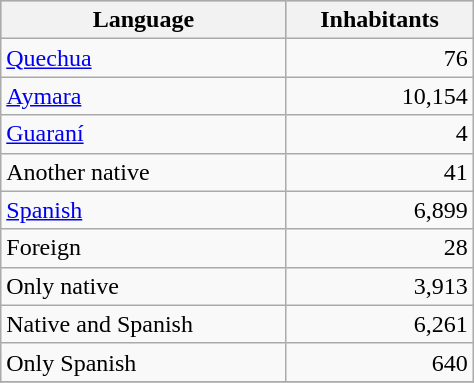<table class="wikitable" border="1" style="width:25%;" border="1">
<tr bgcolor=silver>
<th><strong>Language</strong></th>
<th><strong>Inhabitants</strong></th>
</tr>
<tr>
<td><a href='#'>Quechua</a></td>
<td align="right">76</td>
</tr>
<tr>
<td><a href='#'>Aymara</a></td>
<td align="right">10,154</td>
</tr>
<tr>
<td><a href='#'>Guaraní</a></td>
<td align="right">4</td>
</tr>
<tr>
<td>Another native</td>
<td align="right">41</td>
</tr>
<tr>
<td><a href='#'>Spanish</a></td>
<td align="right">6,899</td>
</tr>
<tr>
<td>Foreign</td>
<td align="right">28</td>
</tr>
<tr>
<td>Only native</td>
<td align="right">3,913</td>
</tr>
<tr>
<td>Native and Spanish</td>
<td align="right">6,261</td>
</tr>
<tr>
<td>Only Spanish</td>
<td align="right">640</td>
</tr>
<tr>
</tr>
</table>
